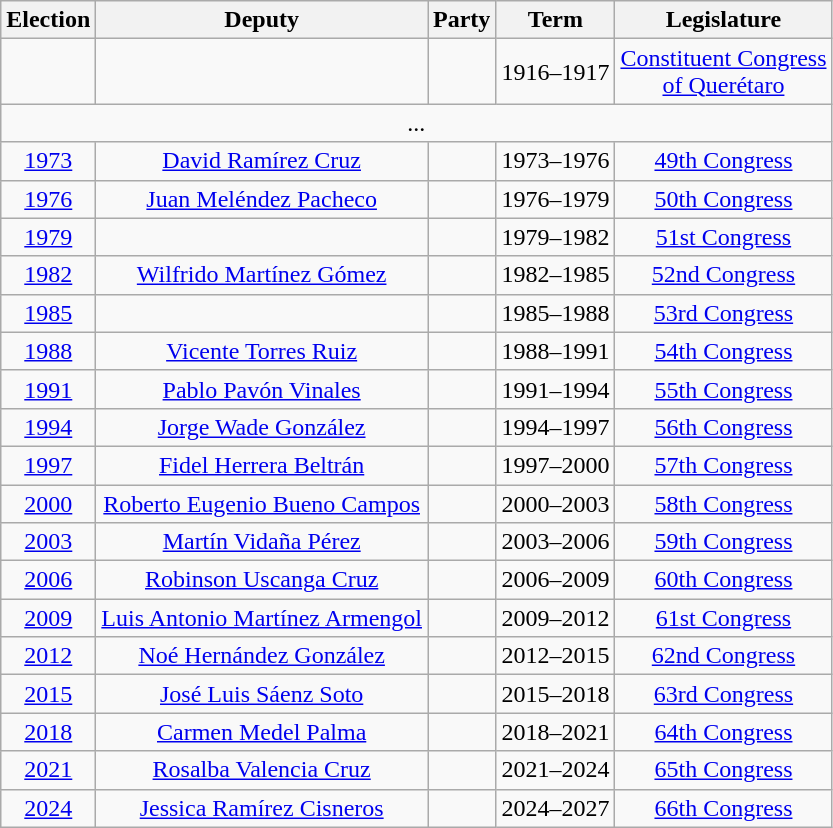<table class="wikitable sortable" style="text-align: center">
<tr>
<th>Election</th>
<th class="unsortable">Deputy</th>
<th class="unsortable">Party</th>
<th class="unsortable">Term</th>
<th class="unsortable">Legislature</th>
</tr>
<tr>
<td></td>
<td></td>
<td></td>
<td>1916–1917</td>
<td><a href='#'>Constituent Congress<br>of Querétaro</a></td>
</tr>
<tr>
<td colspan=5> ...</td>
</tr>
<tr>
<td><a href='#'>1973</a></td>
<td><a href='#'>David Ramírez Cruz</a></td>
<td></td>
<td>1973–1976</td>
<td><a href='#'>49th Congress</a></td>
</tr>
<tr>
<td><a href='#'>1976</a></td>
<td><a href='#'>Juan Meléndez Pacheco</a></td>
<td></td>
<td>1976–1979</td>
<td><a href='#'>50th Congress</a></td>
</tr>
<tr>
<td><a href='#'>1979</a></td>
<td></td>
<td></td>
<td>1979–1982</td>
<td><a href='#'>51st Congress</a></td>
</tr>
<tr>
<td><a href='#'>1982</a></td>
<td><a href='#'>Wilfrido Martínez Gómez</a></td>
<td></td>
<td>1982–1985</td>
<td><a href='#'>52nd Congress</a></td>
</tr>
<tr>
<td><a href='#'>1985</a></td>
<td></td>
<td></td>
<td>1985–1988</td>
<td><a href='#'>53rd Congress</a></td>
</tr>
<tr>
<td><a href='#'>1988</a></td>
<td><a href='#'>Vicente Torres Ruiz</a></td>
<td></td>
<td>1988–1991</td>
<td><a href='#'>54th Congress</a></td>
</tr>
<tr>
<td><a href='#'>1991</a></td>
<td><a href='#'>Pablo Pavón Vinales</a></td>
<td></td>
<td>1991–1994</td>
<td><a href='#'>55th Congress</a></td>
</tr>
<tr>
<td><a href='#'>1994</a></td>
<td><a href='#'>Jorge Wade González</a></td>
<td></td>
<td>1994–1997</td>
<td><a href='#'>56th Congress</a></td>
</tr>
<tr>
<td><a href='#'>1997</a></td>
<td><a href='#'>Fidel Herrera Beltrán</a></td>
<td></td>
<td>1997–2000</td>
<td><a href='#'>57th Congress</a></td>
</tr>
<tr>
<td><a href='#'>2000</a></td>
<td><a href='#'>Roberto Eugenio Bueno Campos</a></td>
<td></td>
<td>2000–2003</td>
<td><a href='#'>58th Congress</a></td>
</tr>
<tr>
<td><a href='#'>2003</a></td>
<td><a href='#'>Martín Vidaña Pérez</a></td>
<td></td>
<td>2003–2006</td>
<td><a href='#'>59th Congress</a></td>
</tr>
<tr>
<td><a href='#'>2006</a></td>
<td><a href='#'>Robinson Uscanga Cruz</a></td>
<td></td>
<td>2006–2009</td>
<td><a href='#'>60th Congress</a></td>
</tr>
<tr>
<td><a href='#'>2009</a></td>
<td><a href='#'>Luis Antonio Martínez Armengol</a></td>
<td></td>
<td>2009–2012</td>
<td><a href='#'>61st Congress</a></td>
</tr>
<tr>
<td><a href='#'>2012</a></td>
<td><a href='#'>Noé Hernández González</a></td>
<td></td>
<td>2012–2015</td>
<td><a href='#'>62nd Congress</a></td>
</tr>
<tr>
<td><a href='#'>2015</a></td>
<td><a href='#'>José Luis Sáenz Soto</a></td>
<td></td>
<td>2015–2018</td>
<td><a href='#'>63rd Congress</a></td>
</tr>
<tr>
<td><a href='#'>2018</a></td>
<td><a href='#'>Carmen Medel Palma</a></td>
<td></td>
<td>2018–2021</td>
<td><a href='#'>64th Congress</a></td>
</tr>
<tr>
<td><a href='#'>2021</a></td>
<td><a href='#'>Rosalba Valencia Cruz</a></td>
<td></td>
<td>2021–2024</td>
<td><a href='#'>65th Congress</a></td>
</tr>
<tr>
<td><a href='#'>2024</a></td>
<td><a href='#'>Jessica Ramírez Cisneros</a></td>
<td></td>
<td>2024–2027</td>
<td><a href='#'>66th Congress</a></td>
</tr>
</table>
